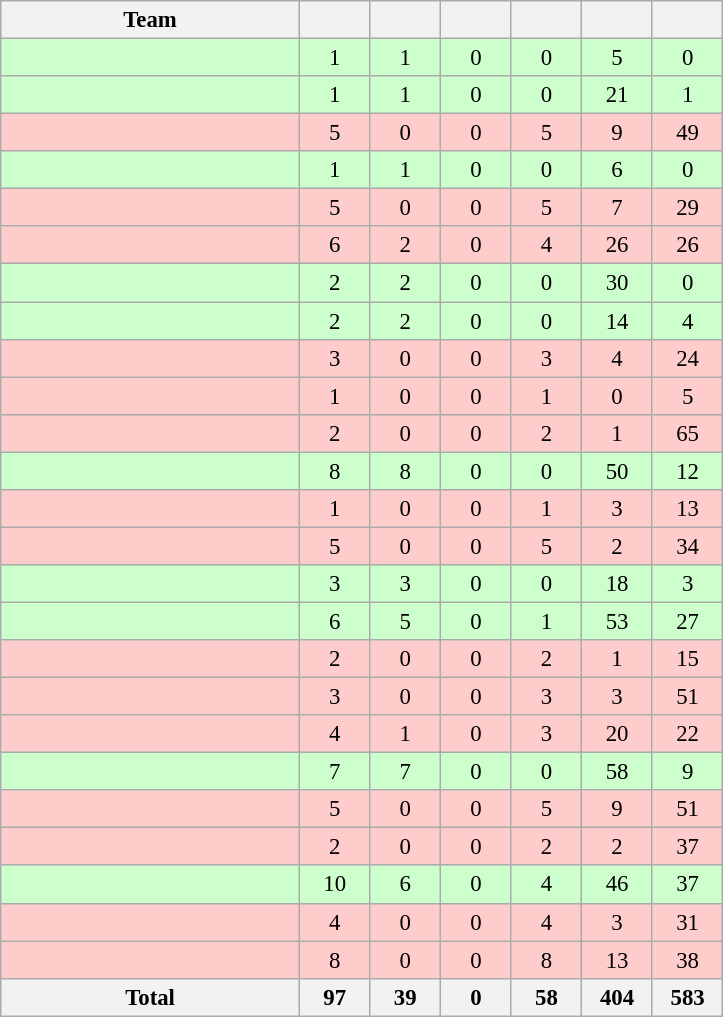<table class="wikitable" style="font-size:95%; text-align:center">
<tr>
<th width=192>Team</th>
<th width=40></th>
<th width=40></th>
<th width=40></th>
<th width=40></th>
<th width=40></th>
<th width=40></th>
</tr>
<tr style="background:#ccffcc;">
<td style="text-align:left;"></td>
<td>1</td>
<td>1</td>
<td>0</td>
<td>0</td>
<td>5</td>
<td>0</td>
</tr>
<tr style="background:#ccffcc;">
<td style="text-align:left;"></td>
<td>1</td>
<td>1</td>
<td>0</td>
<td>0</td>
<td>21</td>
<td>1</td>
</tr>
<tr style="background:#ffcccc;">
<td style="text-align:left;"></td>
<td>5</td>
<td>0</td>
<td>0</td>
<td>5</td>
<td>9</td>
<td>49</td>
</tr>
<tr style="background:#ccffcc;">
<td style="text-align:left;"></td>
<td>1</td>
<td>1</td>
<td>0</td>
<td>0</td>
<td>6</td>
<td>0</td>
</tr>
<tr style="background:#ffcccc;">
<td style="text-align:left;"></td>
<td>5</td>
<td>0</td>
<td>0</td>
<td>5</td>
<td>7</td>
<td>29</td>
</tr>
<tr style="background:#ffcccc;">
<td style="text-align:left;"></td>
<td>6</td>
<td>2</td>
<td>0</td>
<td>4</td>
<td>26</td>
<td>26</td>
</tr>
<tr style="background:#ccffcc;">
<td style="text-align:left;"></td>
<td>2</td>
<td>2</td>
<td>0</td>
<td>0</td>
<td>30</td>
<td>0</td>
</tr>
<tr style="background:#ccffcc;">
<td style="text-align:left;"></td>
<td>2</td>
<td>2</td>
<td>0</td>
<td>0</td>
<td>14</td>
<td>4</td>
</tr>
<tr style="background:#ffcccc;">
<td style="text-align:left;"></td>
<td>3</td>
<td>0</td>
<td>0</td>
<td>3</td>
<td>4</td>
<td>24</td>
</tr>
<tr style="background:#ffcccc;">
<td style="text-align:left;"></td>
<td>1</td>
<td>0</td>
<td>0</td>
<td>1</td>
<td>0</td>
<td>5</td>
</tr>
<tr style="background:#ffcccc;">
<td style="text-align:left;"></td>
<td>2</td>
<td>0</td>
<td>0</td>
<td>2</td>
<td>1</td>
<td>65</td>
</tr>
<tr style="background:#ccffcc;">
<td style="text-align:left;"></td>
<td>8</td>
<td>8</td>
<td>0</td>
<td>0</td>
<td>50</td>
<td>12</td>
</tr>
<tr style="background:#ffcccc;">
<td style="text-align:left;"></td>
<td>1</td>
<td>0</td>
<td>0</td>
<td>1</td>
<td>3</td>
<td>13</td>
</tr>
<tr style="background:#ffcccc;">
<td style="text-align:left;"></td>
<td>5</td>
<td>0</td>
<td>0</td>
<td>5</td>
<td>2</td>
<td>34</td>
</tr>
<tr style="background:#ccffcc;">
<td style="text-align:left;"></td>
<td>3</td>
<td>3</td>
<td>0</td>
<td>0</td>
<td>18</td>
<td>3</td>
</tr>
<tr style="background:#ccffcc;">
<td style="text-align:left;"></td>
<td>6</td>
<td>5</td>
<td>0</td>
<td>1</td>
<td>53</td>
<td>27</td>
</tr>
<tr style="background:#ffcccc;">
<td style="text-align:left;"></td>
<td>2</td>
<td>0</td>
<td>0</td>
<td>2</td>
<td>1</td>
<td>15</td>
</tr>
<tr style="background:#ffcccc;">
<td style="text-align:left;"></td>
<td>3</td>
<td>0</td>
<td>0</td>
<td>3</td>
<td>3</td>
<td>51</td>
</tr>
<tr style="background:#ffcccc;">
<td style="text-align:left;"></td>
<td>4</td>
<td>1</td>
<td>0</td>
<td>3</td>
<td>20</td>
<td>22</td>
</tr>
<tr style="background:#ccffcc;">
<td style="text-align:left;"></td>
<td>7</td>
<td>7</td>
<td>0</td>
<td>0</td>
<td>58</td>
<td>9</td>
</tr>
<tr style="background:#ffcccc;">
<td style="text-align:left;"></td>
<td>5</td>
<td>0</td>
<td>0</td>
<td>5</td>
<td>9</td>
<td>51</td>
</tr>
<tr style="background:#ffcccc;">
<td style="text-align:left;"></td>
<td>2</td>
<td>0</td>
<td>0</td>
<td>2</td>
<td>2</td>
<td>37</td>
</tr>
<tr style="background:#ccffcc;">
<td style="text-align:left;"></td>
<td>10</td>
<td>6</td>
<td>0</td>
<td>4</td>
<td>46</td>
<td>37</td>
</tr>
<tr style="background:#ffcccc;">
<td style="text-align:left;"></td>
<td>4</td>
<td>0</td>
<td>0</td>
<td>4</td>
<td>3</td>
<td>31</td>
</tr>
<tr style="background:#ffcccc;">
<td style="text-align:left;"></td>
<td>8</td>
<td>0</td>
<td>0</td>
<td>8</td>
<td>13</td>
<td>38</td>
</tr>
<tr>
<th>Total</th>
<th>97</th>
<th>39</th>
<th>0</th>
<th>58</th>
<th>404</th>
<th>583</th>
</tr>
</table>
